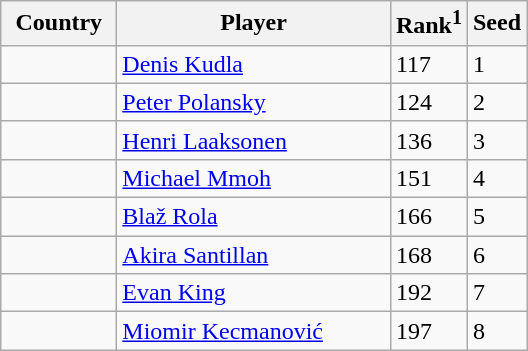<table class="sortable wikitable">
<tr>
<th width="70">Country</th>
<th width="175">Player</th>
<th>Rank<sup>1</sup></th>
<th>Seed</th>
</tr>
<tr>
<td></td>
<td><a href='#'>Denis Kudla</a></td>
<td>117</td>
<td>1</td>
</tr>
<tr>
<td></td>
<td><a href='#'>Peter Polansky</a></td>
<td>124</td>
<td>2</td>
</tr>
<tr>
<td></td>
<td><a href='#'>Henri Laaksonen</a></td>
<td>136</td>
<td>3</td>
</tr>
<tr>
<td></td>
<td><a href='#'>Michael Mmoh</a></td>
<td>151</td>
<td>4</td>
</tr>
<tr>
<td></td>
<td><a href='#'>Blaž Rola</a></td>
<td>166</td>
<td>5</td>
</tr>
<tr>
<td></td>
<td><a href='#'>Akira Santillan</a></td>
<td>168</td>
<td>6</td>
</tr>
<tr>
<td></td>
<td><a href='#'>Evan King</a></td>
<td>192</td>
<td>7</td>
</tr>
<tr>
<td></td>
<td><a href='#'>Miomir Kecmanović</a></td>
<td>197</td>
<td>8</td>
</tr>
</table>
